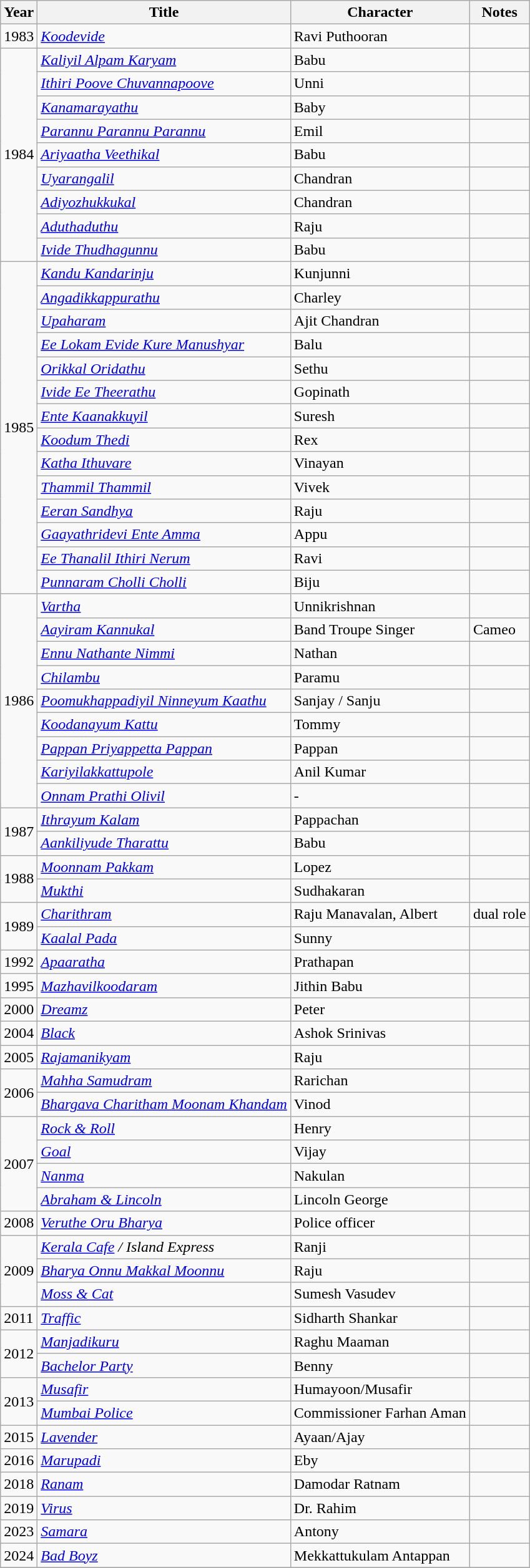<table class="wikitable sortable">
<tr>
<th scope="col">Year</th>
<th scope="col">Title</th>
<th scope="col">Character</th>
<th class="unsortable" scope="col">Notes</th>
</tr>
<tr>
<td rowspan="1">1983</td>
<td><em><a href='#'>Koodevide</a></em></td>
<td>Ravi Puthooran</td>
<td></td>
</tr>
<tr>
<td rowspan="9">1984</td>
<td><em><a href='#'>Kaliyil Alpam Karyam</a></em></td>
<td>Babu</td>
<td></td>
</tr>
<tr>
<td><em><a href='#'>Ithiri Poove Chuvannapoove</a></em></td>
<td>Unni</td>
<td></td>
</tr>
<tr>
<td><em><a href='#'>Kanamarayathu</a></em></td>
<td>Baby</td>
<td></td>
</tr>
<tr>
<td><em><a href='#'>Parannu Parannu Parannu</a></em></td>
<td>Emil</td>
<td></td>
</tr>
<tr>
<td><em><a href='#'>Ariyaatha Veethikal</a></em></td>
<td>Babu</td>
<td></td>
</tr>
<tr>
<td><em><a href='#'>Uyarangalil</a></em></td>
<td>Chandran</td>
<td></td>
</tr>
<tr>
<td><em><a href='#'>Adiyozhukkukal</a></em></td>
<td>Chandran</td>
<td></td>
</tr>
<tr>
<td><em><a href='#'>Aduthaduthu</a></em></td>
<td>Raju</td>
<td></td>
</tr>
<tr>
<td><em><a href='#'>Ivide Thudhagunnu</a></em></td>
<td>Babu</td>
<td></td>
</tr>
<tr>
<td rowspan="14">1985</td>
<td><em><a href='#'>Kandu Kandarinju</a></em></td>
<td>Kunjunni</td>
<td></td>
</tr>
<tr>
<td><em><a href='#'>Angadikkappurathu</a></em></td>
<td>Charley</td>
<td></td>
</tr>
<tr>
<td><em><a href='#'>Upaharam</a></em></td>
<td>Ajit Chandran</td>
<td></td>
</tr>
<tr>
<td><em><a href='#'>Ee Lokam Evide Kure Manushyar</a></em></td>
<td>Balu</td>
<td></td>
</tr>
<tr>
<td><em><a href='#'>Orikkal Oridathu</a></em></td>
<td>Sethu</td>
<td></td>
</tr>
<tr>
<td><em><a href='#'>Ivide Ee Theerathu</a></em></td>
<td>Gopinath</td>
<td></td>
</tr>
<tr>
<td><em><a href='#'>Ente Kaanakkuyil</a></em></td>
<td>Suresh</td>
<td></td>
</tr>
<tr>
<td><em><a href='#'>Koodum Thedi</a></em></td>
<td>Rex</td>
<td></td>
</tr>
<tr>
<td><em><a href='#'>Katha Ithuvare</a></em></td>
<td>Vinayan</td>
<td></td>
</tr>
<tr>
<td><em><a href='#'>Thammil Thammil</a></em></td>
<td>Vivek</td>
<td></td>
</tr>
<tr>
<td><em><a href='#'>Eeran Sandhya</a></em></td>
<td>Raju</td>
<td></td>
</tr>
<tr>
<td><em><a href='#'>Gaayathridevi Ente Amma</a></em></td>
<td>Appu</td>
<td></td>
</tr>
<tr>
<td><em><a href='#'>Ee Thanalil Ithiri Nerum</a></em></td>
<td>Ravi</td>
<td></td>
</tr>
<tr>
<td><em><a href='#'>Punnaram Cholli Cholli</a></em></td>
<td>Biju</td>
<td></td>
</tr>
<tr>
<td rowspan="9">1986</td>
<td><em><a href='#'>Vartha</a></em></td>
<td>Unnikrishnan</td>
<td></td>
</tr>
<tr>
<td><em><a href='#'>Aayiram Kannukal</a> </em></td>
<td>Band Troupe Singer</td>
<td>Cameo</td>
</tr>
<tr>
<td><em><a href='#'>Ennu Nathante Nimmi</a></em></td>
<td>Nathan</td>
<td></td>
</tr>
<tr>
<td><em><a href='#'>Chilambu</a></em></td>
<td>Paramu</td>
<td></td>
</tr>
<tr>
<td><em><a href='#'>Poomukhappadiyil Ninneyum Kaathu</a></em></td>
<td>Sanjay / Sanju</td>
<td></td>
</tr>
<tr>
<td><em><a href='#'>Koodanayum Kattu</a></em></td>
<td>Tommy</td>
<td></td>
</tr>
<tr>
<td><em><a href='#'>Pappan Priyappetta Pappan</a></em></td>
<td>Pappan</td>
<td></td>
</tr>
<tr>
<td><em><a href='#'>Kariyilakkattupole</a></em></td>
<td>Anil Kumar</td>
<td></td>
</tr>
<tr>
<td><em><a href='#'>Onnam Prathi Olivil</a></em></td>
<td>-</td>
<td></td>
</tr>
<tr>
<td rowspan="2">1987</td>
<td><em><a href='#'>Ithrayum Kalam</a></em></td>
<td>Pappachan</td>
<td></td>
</tr>
<tr>
<td><em><a href='#'>Aankiliyude Tharattu</a></em></td>
<td>Babu</td>
<td></td>
</tr>
<tr>
<td rowspan="2">1988</td>
<td><em><a href='#'>Moonnam Pakkam</a></em></td>
<td>Lopez</td>
<td></td>
</tr>
<tr>
<td><em><a href='#'>Mukthi</a></em></td>
<td>Sudhakaran</td>
<td></td>
</tr>
<tr>
<td rowspan="2">1989</td>
<td><em><a href='#'>Charithram</a></em></td>
<td>Raju Manavalan, Albert</td>
<td>dual role</td>
</tr>
<tr>
<td><em><a href='#'>Kaalal Pada</a></em></td>
<td>Sunny</td>
<td></td>
</tr>
<tr>
<td rowspan="1">1992</td>
<td><em><a href='#'>Apaaratha</a></em></td>
<td>Prathapan</td>
<td></td>
</tr>
<tr>
<td rowspan="1">1995</td>
<td><em><a href='#'>Mazhavilkoodaram</a></em></td>
<td>Jithin Babu</td>
<td></td>
</tr>
<tr>
<td rowspan="1">2000</td>
<td><em><a href='#'>Dreamz</a></em></td>
<td>Peter</td>
<td></td>
</tr>
<tr>
<td rowspan="1">2004</td>
<td><em><a href='#'>Black</a></em></td>
<td>Ashok Srinivas</td>
<td></td>
</tr>
<tr>
<td rowspan="1">2005</td>
<td><em><a href='#'>Rajamanikyam</a></em></td>
<td>Raju</td>
<td></td>
</tr>
<tr>
<td rowspan="2">2006</td>
<td><em><a href='#'>Mahha Samudram</a></em></td>
<td>Rarichan</td>
<td></td>
</tr>
<tr>
<td><em><a href='#'>Bhargava Charitham Moonam Khandam</a></em></td>
<td>Vinod</td>
<td></td>
</tr>
<tr>
<td rowspan="4">2007</td>
<td><em><a href='#'>Rock & Roll</a></em></td>
<td>Henry</td>
<td></td>
</tr>
<tr>
<td><em><a href='#'>Goal</a></em></td>
<td>Vijay</td>
<td></td>
</tr>
<tr>
<td><em><a href='#'>Nanma</a></em></td>
<td>Nakulan</td>
<td></td>
</tr>
<tr>
<td><em><a href='#'>Abraham & Lincoln</a></em></td>
<td>Lincoln George</td>
<td></td>
</tr>
<tr>
<td rowspan="1">2008</td>
<td><em><a href='#'>Veruthe Oru Bharya</a></em></td>
<td>Police officer</td>
<td></td>
</tr>
<tr>
<td rowspan="3">2009</td>
<td><em><a href='#'>Kerala Cafe</a> / Island Express</em></td>
<td>Ranji</td>
<td></td>
</tr>
<tr>
<td><em><a href='#'>Bharya Onnu Makkal Moonnu</a></em></td>
<td>Raju</td>
<td></td>
</tr>
<tr>
<td><em><a href='#'>Moss & Cat</a></em></td>
<td>Sumesh Vasudev</td>
<td></td>
</tr>
<tr>
<td rowspan="1">2011</td>
<td><em><a href='#'>Traffic</a></em></td>
<td>Sidharth Shankar</td>
<td></td>
</tr>
<tr>
<td rowspan="2">2012</td>
<td><em><a href='#'>Manjadikuru</a></em></td>
<td>Raghu Maaman</td>
<td></td>
</tr>
<tr>
<td><em><a href='#'>Bachelor Party</a></em></td>
<td>Benny</td>
<td></td>
</tr>
<tr>
<td rowspan="2">2013</td>
<td><em><a href='#'>Musafir</a></em></td>
<td>Humayoon/Musafir</td>
<td></td>
</tr>
<tr>
<td><em><a href='#'>Mumbai Police</a></em></td>
<td>Commissioner Farhan Aman</td>
<td></td>
</tr>
<tr>
<td rowspan="1">2015</td>
<td><em><a href='#'>Lavender</a></em></td>
<td>Ayaan/Ajay</td>
<td></td>
</tr>
<tr>
<td rowspan="1">2016</td>
<td><em><a href='#'>Marupadi</a></em></td>
<td>Eby</td>
<td></td>
</tr>
<tr>
<td rowspan="1">2018</td>
<td><em><a href='#'>Ranam</a></em></td>
<td>Damodar Ratnam</td>
<td></td>
</tr>
<tr>
<td rowspan="1">2019</td>
<td><em><a href='#'>Virus</a></em></td>
<td>Dr. Rahim</td>
<td></td>
</tr>
<tr>
<td rowspan="1">2023</td>
<td><em><a href='#'>Samara</a></em></td>
<td>Antony</td>
<td></td>
</tr>
<tr>
<td>2024</td>
<td><em><a href='#'>Bad Boyz</a></em></td>
<td>Mekkattukulam Antappan</td>
<td></td>
</tr>
<tr>
</tr>
</table>
